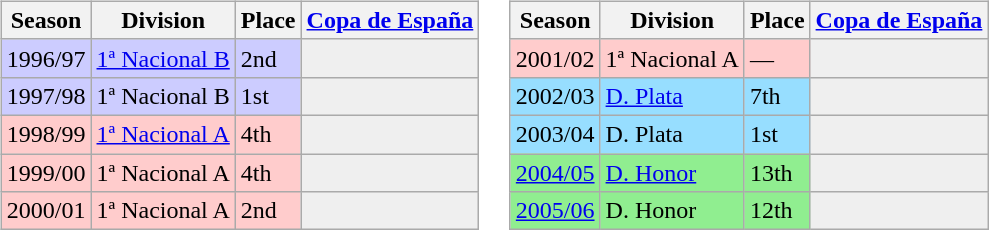<table>
<tr>
<td valign="top" width=0%><br><table class="wikitable">
<tr style="background:#f0f6fa;">
<th><strong>Season</strong></th>
<th><strong>Division</strong></th>
<th><strong>Place</strong></th>
<th><strong><a href='#'>Copa de España</a></strong></th>
</tr>
<tr>
<td style="background:#ccccff;">1996/97</td>
<td style="background:#ccccff;"><a href='#'>1ª Nacional B</a></td>
<td style="background:#ccccff;">2nd</td>
<th style="background:#efefef;"></th>
</tr>
<tr>
<td style="background:#ccccff;">1997/98</td>
<td style="background:#ccccff;">1ª Nacional B</td>
<td style="background:#ccccff;">1st</td>
<th style="background:#efefef;"></th>
</tr>
<tr>
<td style="background:#FFCCCC;">1998/99</td>
<td style="background:#FFCCCC;"><a href='#'>1ª Nacional A</a></td>
<td style="background:#FFCCCC;">4th</td>
<th style="background:#efefef;"></th>
</tr>
<tr>
<td style="background:#FFCCCC;">1999/00</td>
<td style="background:#FFCCCC;">1ª Nacional A</td>
<td style="background:#FFCCCC;">4th</td>
<th style="background:#efefef;"></th>
</tr>
<tr>
<td style="background:#FFCCCC;">2000/01</td>
<td style="background:#FFCCCC;">1ª Nacional A</td>
<td style="background:#FFCCCC;">2nd</td>
<th style="background:#efefef;"></th>
</tr>
</table>
</td>
<td valign="top" width=0%><br><table class="wikitable">
<tr style="background:#f0f6fa;">
<th><strong>Season</strong></th>
<th><strong>Division</strong></th>
<th><strong>Place</strong></th>
<th><strong><a href='#'>Copa de España</a></strong></th>
</tr>
<tr>
<td style="background:#FFCCCC;">2001/02</td>
<td style="background:#FFCCCC;">1ª Nacional A</td>
<td style="background:#FFCCCC;">—</td>
<th style="background:#efefef;"></th>
</tr>
<tr>
<td style="background:#97DEFF;">2002/03</td>
<td style="background:#97DEFF;"><a href='#'>D. Plata</a></td>
<td style="background:#97DEFF;">7th</td>
<th style="background:#efefef;"></th>
</tr>
<tr>
<td style="background:#97DEFF;">2003/04</td>
<td style="background:#97DEFF;">D. Plata</td>
<td style="background:#97DEFF;">1st</td>
<th style="background:#efefef;"></th>
</tr>
<tr>
<td style="background:#90EE90;"><a href='#'>2004/05</a></td>
<td style="background:#90EE90;"><a href='#'>D. Honor</a></td>
<td style="background:#90EE90;">13th</td>
<th style="background:#efefef;"></th>
</tr>
<tr>
<td style="background:#90EE90;"><a href='#'>2005/06</a></td>
<td style="background:#90EE90;">D. Honor</td>
<td style="background:#90EE90;">12th</td>
<th style="background:#efefef;"></th>
</tr>
</table>
</td>
</tr>
</table>
